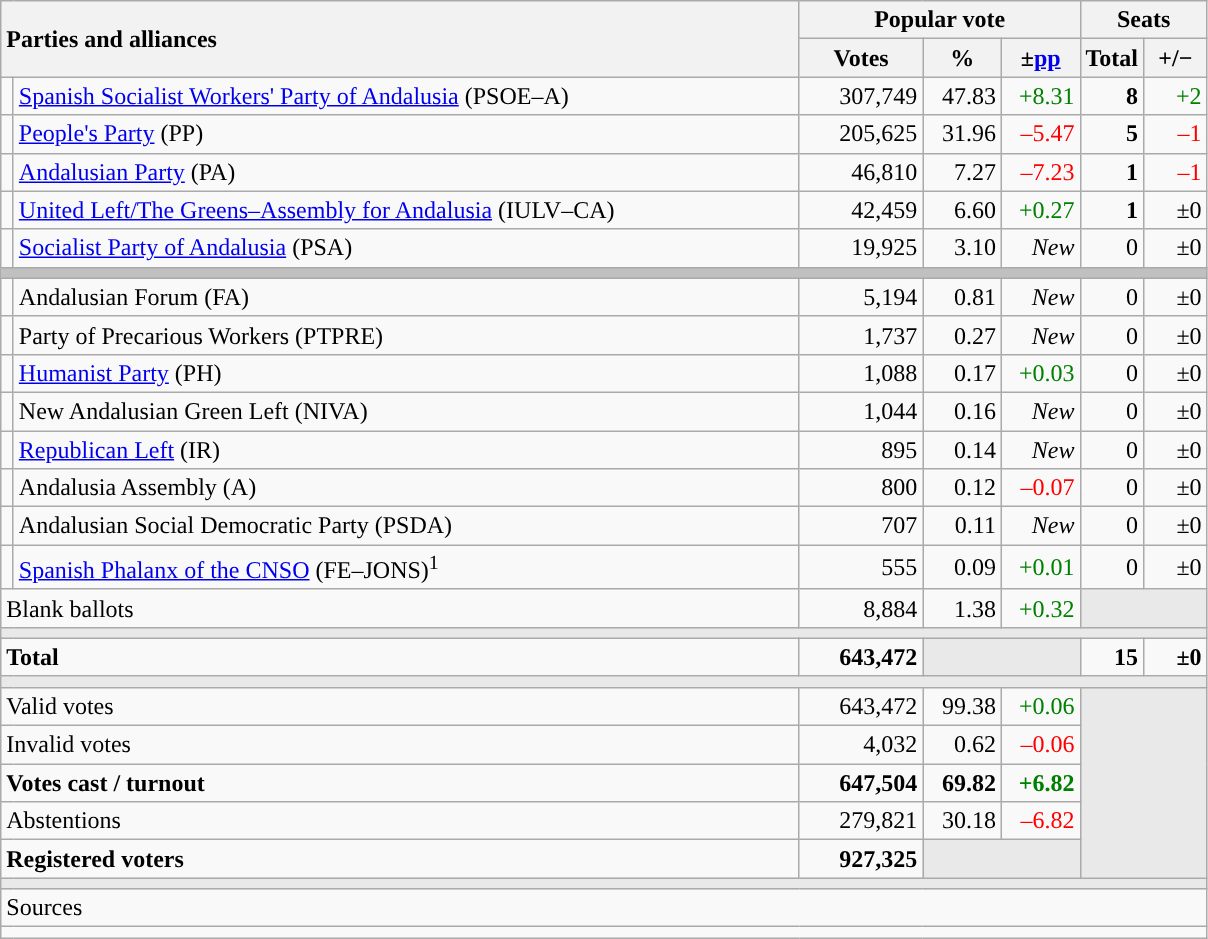<table class="wikitable" style="text-align:right;">
<tr>
<th style="text-align:left;" rowspan="2" colspan="2" width="525">Parties and alliances</th>
<th colspan="3">Popular vote</th>
<th colspan="2">Seats</th>
</tr>
<tr>
<th width="75">Votes</th>
<th width="45">%</th>
<th width="45">±<a href='#'>pp</a></th>
<th width="35">Total</th>
<th width="35">+/−</th>
</tr>
<tr>
<td width="1" style="color:inherit;background:"></td>
<td align="left"><a href='#'>Spanish Socialist Workers' Party of Andalusia</a> (PSOE–A)</td>
<td>307,749</td>
<td>47.83</td>
<td style="color:green;">+8.31</td>
<td><strong>8</strong></td>
<td style="color:green;">+2</td>
</tr>
<tr>
<td style="color:inherit;background:"></td>
<td align="left"><a href='#'>People's Party</a> (PP)</td>
<td>205,625</td>
<td>31.96</td>
<td style="color:red;">–5.47</td>
<td><strong>5</strong></td>
<td style="color:red;">–1</td>
</tr>
<tr>
<td style="color:inherit;background:"></td>
<td align="left"><a href='#'>Andalusian Party</a> (PA)</td>
<td>46,810</td>
<td>7.27</td>
<td style="color:red;">–7.23</td>
<td><strong>1</strong></td>
<td style="color:red;">–1</td>
</tr>
<tr>
<td style="color:inherit;background:"></td>
<td align="left"><a href='#'>United Left/The Greens–Assembly for Andalusia</a> (IULV–CA)</td>
<td>42,459</td>
<td>6.60</td>
<td style="color:green;">+0.27</td>
<td><strong>1</strong></td>
<td>±0</td>
</tr>
<tr>
<td width="1" style="color:inherit;background:"></td>
<td align="left"><a href='#'>Socialist Party of Andalusia</a> (PSA)</td>
<td>19,925</td>
<td>3.10</td>
<td><em>New</em></td>
<td>0</td>
<td>±0</td>
</tr>
<tr>
<td colspan="7" bgcolor="#C0C0C0"></td>
</tr>
<tr>
<td style="color:inherit;background:"></td>
<td align="left">Andalusian Forum (FA)</td>
<td>5,194</td>
<td>0.81</td>
<td><em>New</em></td>
<td>0</td>
<td>±0</td>
</tr>
<tr>
<td style="color:inherit;background:"></td>
<td align="left">Party of Precarious Workers (PTPRE)</td>
<td>1,737</td>
<td>0.27</td>
<td><em>New</em></td>
<td>0</td>
<td>±0</td>
</tr>
<tr>
<td style="color:inherit;background:"></td>
<td align="left"><a href='#'>Humanist Party</a> (PH)</td>
<td>1,088</td>
<td>0.17</td>
<td style="color:green;">+0.03</td>
<td>0</td>
<td>±0</td>
</tr>
<tr>
<td style="color:inherit;background:"></td>
<td align="left">New Andalusian Green Left (NIVA)</td>
<td>1,044</td>
<td>0.16</td>
<td><em>New</em></td>
<td>0</td>
<td>±0</td>
</tr>
<tr>
<td style="color:inherit;background:"></td>
<td align="left"><a href='#'>Republican Left</a> (IR)</td>
<td>895</td>
<td>0.14</td>
<td><em>New</em></td>
<td>0</td>
<td>±0</td>
</tr>
<tr>
<td style="color:inherit;background:"></td>
<td align="left">Andalusia Assembly (A)</td>
<td>800</td>
<td>0.12</td>
<td style="color:red;">–0.07</td>
<td>0</td>
<td>±0</td>
</tr>
<tr>
<td style="color:inherit;background:"></td>
<td align="left">Andalusian Social Democratic Party (PSDA)</td>
<td>707</td>
<td>0.11</td>
<td><em>New</em></td>
<td>0</td>
<td>±0</td>
</tr>
<tr>
<td style="color:inherit;background:"></td>
<td align="left"><a href='#'>Spanish Phalanx of the CNSO</a> (FE–JONS)<sup>1</sup></td>
<td>555</td>
<td>0.09</td>
<td style="color:green;">+0.01</td>
<td>0</td>
<td>±0</td>
</tr>
<tr>
<td align="left" colspan="2">Blank ballots</td>
<td>8,884</td>
<td>1.38</td>
<td style="color:green;">+0.32</td>
<td bgcolor="#E9E9E9" colspan="2"></td>
</tr>
<tr>
<td colspan="7" bgcolor="#E9E9E9"></td>
</tr>
<tr style="font-weight:bold;">
<td align="left" colspan="2">Total</td>
<td>643,472</td>
<td bgcolor="#E9E9E9" colspan="2"></td>
<td>15</td>
<td>±0</td>
</tr>
<tr>
<td colspan="7" bgcolor="#E9E9E9"></td>
</tr>
<tr>
<td align="left" colspan="2">Valid votes</td>
<td>643,472</td>
<td>99.38</td>
<td style="color:green;">+0.06</td>
<td bgcolor="#E9E9E9" colspan="2" rowspan="5"></td>
</tr>
<tr>
<td align="left" colspan="2">Invalid votes</td>
<td>4,032</td>
<td>0.62</td>
<td style="color:red;">–0.06</td>
</tr>
<tr style="font-weight:bold;">
<td align="left" colspan="2">Votes cast / turnout</td>
<td>647,504</td>
<td>69.82</td>
<td style="color:green;">+6.82</td>
</tr>
<tr>
<td align="left" colspan="2">Abstentions</td>
<td>279,821</td>
<td>30.18</td>
<td style="color:red;">–6.82</td>
</tr>
<tr style="font-weight:bold;">
<td align="left" colspan="2">Registered voters</td>
<td>927,325</td>
<td bgcolor="#E9E9E9" colspan="2"></td>
</tr>
<tr>
<td colspan="7" bgcolor="#E9E9E9"></td>
</tr>
<tr>
<td align="left" colspan="7">Sources</td>
</tr>
<tr>
<td colspan="7" style="text-align:left; max-width:790px;"></td>
</tr>
</table>
